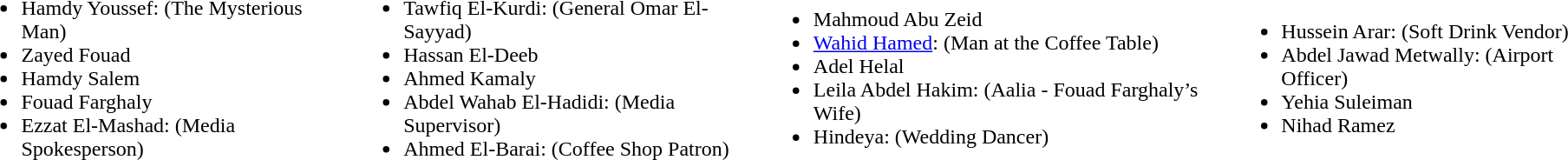<table ->
<tr>
<td><br><ul><li>Hamdy Youssef: (The Mysterious Man)</li><li>Zayed Fouad</li><li>Hamdy Salem</li><li>Fouad Farghaly</li><li>Ezzat El-Mashad: (Media Spokesperson)</li></ul></td>
<td><br><ul><li>Tawfiq El-Kurdi: (General Omar El-Sayyad)</li><li>Hassan El-Deeb</li><li>Ahmed Kamaly</li><li>Abdel Wahab El-Hadidi: (Media Supervisor)</li><li>Ahmed El-Barai: (Coffee Shop Patron)</li></ul></td>
<td><br><ul><li>Mahmoud Abu Zeid</li><li><a href='#'>Wahid Hamed</a>: (Man at the Coffee Table)</li><li>Adel Helal</li><li>Leila Abdel Hakim: (Aalia - Fouad Farghaly’s Wife)</li><li>Hindeya: (Wedding Dancer)</li></ul></td>
<td><br><ul><li>Hussein Arar: (Soft Drink Vendor)</li><li>Abdel Jawad Metwally: (Airport Officer)</li><li>Yehia Suleiman</li><li>Nihad Ramez</li></ul></td>
</tr>
</table>
